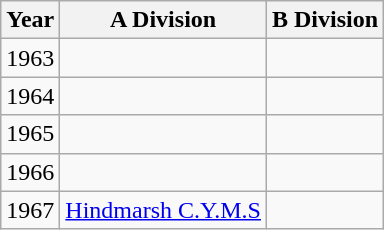<table class="wikitable">
<tr>
<th>Year</th>
<th>A Division</th>
<th>B Division</th>
</tr>
<tr>
<td>1963</td>
<td></td>
<td></td>
</tr>
<tr>
<td>1964</td>
<td></td>
<td></td>
</tr>
<tr>
<td>1965</td>
<td></td>
<td></td>
</tr>
<tr>
<td>1966</td>
<td></td>
<td></td>
</tr>
<tr>
<td>1967</td>
<td><a href='#'>Hindmarsh C.Y.M.S</a></td>
<td></td>
</tr>
</table>
